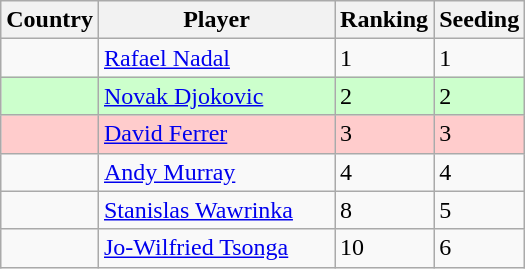<table class="wikitable" border="1">
<tr>
<th>Country</th>
<th width=150>Player</th>
<th>Ranking</th>
<th>Seeding</th>
</tr>
<tr>
<td></td>
<td><a href='#'>Rafael Nadal</a></td>
<td>1</td>
<td>1</td>
</tr>
<tr style="background:#cfc;">
<td></td>
<td><a href='#'>Novak Djokovic</a></td>
<td>2</td>
<td>2</td>
</tr>
<tr style="background:#fcc;">
<td></td>
<td><a href='#'>David Ferrer</a></td>
<td>3</td>
<td>3</td>
</tr>
<tr>
<td></td>
<td><a href='#'>Andy Murray</a></td>
<td>4</td>
<td>4</td>
</tr>
<tr>
<td></td>
<td><a href='#'>Stanislas Wawrinka</a></td>
<td>8</td>
<td>5</td>
</tr>
<tr>
<td></td>
<td><a href='#'>Jo-Wilfried Tsonga</a></td>
<td>10</td>
<td>6</td>
</tr>
</table>
